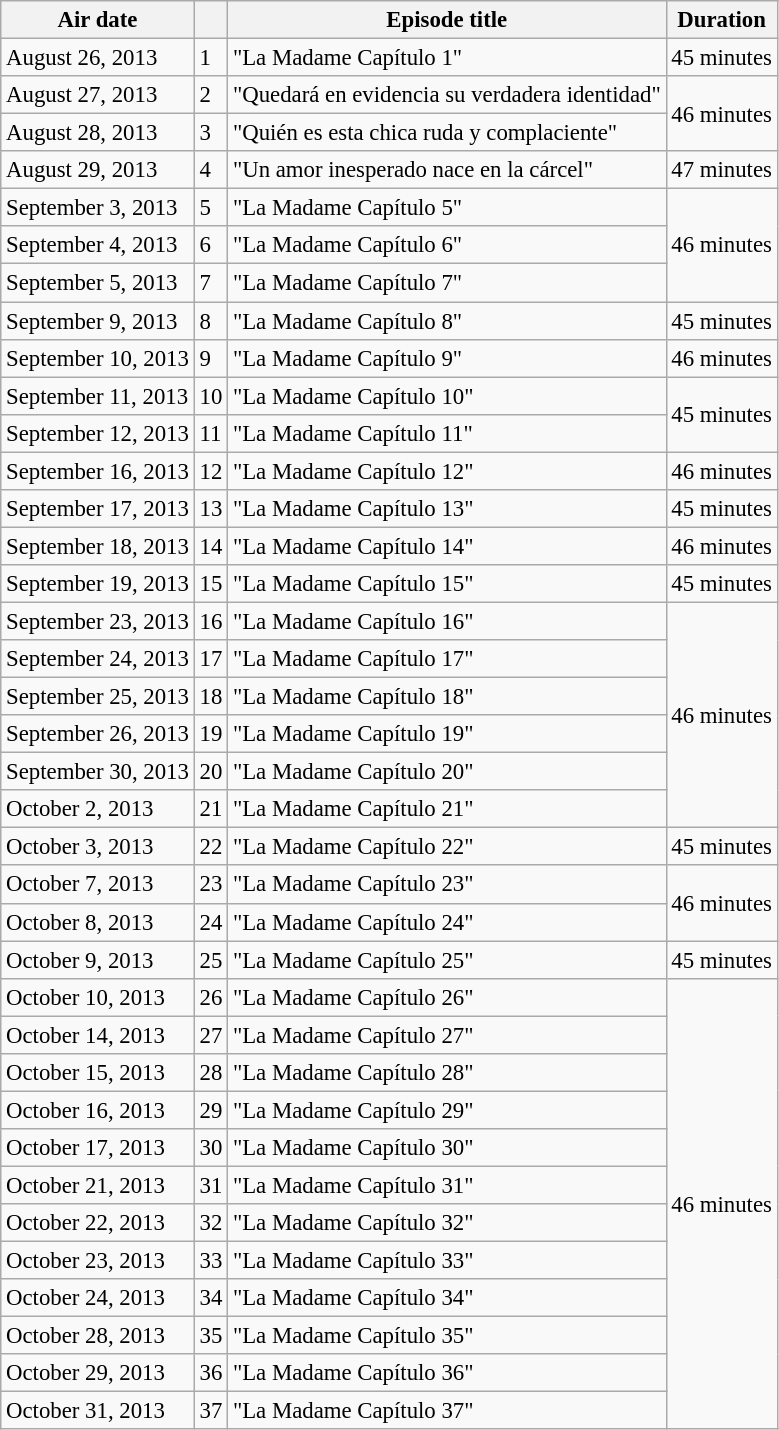<table class="wikitable" style="font-size:95%;">
<tr>
<th>Air date</th>
<th></th>
<th>Episode title</th>
<th>Duration</th>
</tr>
<tr>
<td>August 26, 2013</td>
<td>1</td>
<td>"La Madame Capítulo 1"</td>
<td>45 minutes</td>
</tr>
<tr>
<td>August 27, 2013</td>
<td>2</td>
<td>"Quedará en evidencia su verdadera identidad"</td>
<td rowspan="2">46 minutes</td>
</tr>
<tr>
<td>August 28, 2013</td>
<td>3</td>
<td>"Quién es esta chica ruda y complaciente"</td>
</tr>
<tr>
<td>August 29, 2013</td>
<td>4</td>
<td>"Un amor inesperado nace en la cárcel"</td>
<td>47 minutes</td>
</tr>
<tr>
<td>September 3, 2013</td>
<td>5</td>
<td>"La Madame Capítulo 5"</td>
<td rowspan="3">46 minutes</td>
</tr>
<tr>
<td>September 4, 2013</td>
<td>6</td>
<td>"La Madame Capítulo 6"</td>
</tr>
<tr>
<td>September 5, 2013</td>
<td>7</td>
<td>"La Madame Capítulo 7"</td>
</tr>
<tr>
<td>September 9, 2013</td>
<td>8</td>
<td>"La Madame Capítulo 8"</td>
<td>45 minutes</td>
</tr>
<tr>
<td>September 10, 2013</td>
<td>9</td>
<td>"La Madame Capítulo 9"</td>
<td>46 minutes</td>
</tr>
<tr>
<td>September 11, 2013</td>
<td>10</td>
<td>"La Madame Capítulo 10"</td>
<td rowspan="2">45 minutes</td>
</tr>
<tr>
<td>September 12, 2013</td>
<td>11</td>
<td>"La Madame Capítulo 11"</td>
</tr>
<tr>
<td>September 16, 2013</td>
<td>12</td>
<td>"La Madame Capítulo 12"</td>
<td>46 minutes</td>
</tr>
<tr>
<td>September 17, 2013</td>
<td>13</td>
<td>"La Madame Capítulo 13"</td>
<td>45 minutes</td>
</tr>
<tr>
<td>September 18, 2013</td>
<td>14</td>
<td>"La Madame Capítulo 14"</td>
<td>46 minutes</td>
</tr>
<tr>
<td>September 19, 2013</td>
<td>15</td>
<td>"La Madame Capítulo 15"</td>
<td>45 minutes</td>
</tr>
<tr>
<td>September 23, 2013</td>
<td>16</td>
<td>"La Madame Capítulo 16"</td>
<td rowspan="6">46 minutes</td>
</tr>
<tr>
<td>September 24, 2013</td>
<td>17</td>
<td>"La Madame Capítulo 17"</td>
</tr>
<tr>
<td>September 25, 2013</td>
<td>18</td>
<td>"La Madame Capítulo 18"</td>
</tr>
<tr>
<td>September 26, 2013</td>
<td>19</td>
<td>"La Madame Capítulo 19"</td>
</tr>
<tr>
<td>September 30, 2013</td>
<td>20</td>
<td>"La Madame Capítulo 20"</td>
</tr>
<tr>
<td>October 2, 2013</td>
<td>21</td>
<td>"La Madame Capítulo 21"</td>
</tr>
<tr>
<td>October 3, 2013</td>
<td>22</td>
<td>"La Madame Capítulo 22"</td>
<td>45 minutes</td>
</tr>
<tr>
<td>October 7, 2013</td>
<td>23</td>
<td>"La Madame Capítulo 23"</td>
<td rowspan="2">46 minutes</td>
</tr>
<tr>
<td>October 8, 2013</td>
<td>24</td>
<td>"La Madame Capítulo 24"</td>
</tr>
<tr>
<td>October 9, 2013</td>
<td>25</td>
<td>"La Madame Capítulo 25"</td>
<td>45 minutes</td>
</tr>
<tr>
<td>October 10, 2013</td>
<td>26</td>
<td>"La Madame Capítulo 26"</td>
<td rowspan="12">46 minutes</td>
</tr>
<tr>
<td>October 14, 2013</td>
<td>27</td>
<td>"La Madame Capítulo 27"</td>
</tr>
<tr>
<td>October 15, 2013</td>
<td>28</td>
<td>"La Madame Capítulo 28"</td>
</tr>
<tr>
<td>October 16, 2013</td>
<td>29</td>
<td>"La Madame Capítulo 29"</td>
</tr>
<tr>
<td>October 17, 2013</td>
<td>30</td>
<td>"La Madame Capítulo 30"</td>
</tr>
<tr>
<td>October 21, 2013</td>
<td>31</td>
<td>"La Madame Capítulo 31"</td>
</tr>
<tr>
<td>October 22, 2013</td>
<td>32</td>
<td>"La Madame Capítulo 32"</td>
</tr>
<tr>
<td>October 23, 2013</td>
<td>33</td>
<td>"La Madame Capítulo 33"</td>
</tr>
<tr>
<td>October 24, 2013</td>
<td>34</td>
<td>"La Madame Capítulo 34"</td>
</tr>
<tr>
<td>October 28, 2013</td>
<td>35</td>
<td>"La Madame Capítulo 35"</td>
</tr>
<tr>
<td>October 29, 2013</td>
<td>36</td>
<td>"La Madame Capítulo 36"</td>
</tr>
<tr>
<td>October 31, 2013</td>
<td>37</td>
<td>"La Madame Capítulo 37"</td>
</tr>
</table>
